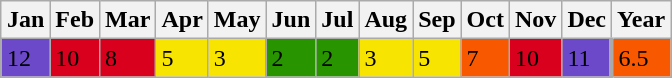<table class="wikitable" style="margin: 1em auto;">
<tr>
<th>Jan</th>
<th>Feb</th>
<th>Mar</th>
<th>Apr</th>
<th>May</th>
<th>Jun</th>
<th>Jul</th>
<th>Aug</th>
<th>Sep</th>
<th>Oct</th>
<th>Nov</th>
<th>Dec</th>
<th>Year</th>
</tr>
<tr>
<td style="background:#6b49c8;color:#000000;">12</td>
<td style="background:#d8001d;color:#000000;">10</td>
<td style="background:#d8001d;color:#000000;">8</td>
<td style="background:#f7e400;color:#000000;">5</td>
<td style="background:#f7e400;color:#000000;">3</td>
<td style="background:#289500;color:#000000;">2</td>
<td style="background:#289500;color:#000000;">2</td>
<td style="background:#f7e400;color:#000000;">3</td>
<td style="background:#f7e400;color:#000000;">5</td>
<td style="background:#f85900;color:#000000;">7</td>
<td style="background:#d8001d;color:#000000;">10</td>
<td style="background:#6b49c8;color:#000000;">11</td>
<td style="background:#f85900;color:#000000;border-left-width:medium">6.5</td>
</tr>
</table>
